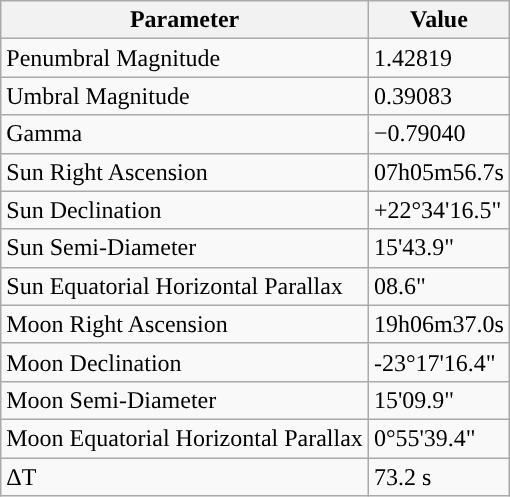<table class="wikitable">
<tr>
<th>Parameter</th>
<th>Value</th>
</tr>
<tr>
<td>Penumbral Magnitude</td>
<td>1.42819</td>
</tr>
<tr>
<td>Umbral Magnitude</td>
<td>0.39083</td>
</tr>
<tr>
<td>Gamma</td>
<td>−0.79040</td>
</tr>
<tr>
<td>Sun Right Ascension</td>
<td>07h05m56.7s</td>
</tr>
<tr>
<td>Sun Declination</td>
<td>+22°34'16.5"</td>
</tr>
<tr>
<td>Sun Semi-Diameter</td>
<td>15'43.9"</td>
</tr>
<tr>
<td>Sun Equatorial Horizontal Parallax</td>
<td>08.6"</td>
</tr>
<tr>
<td>Moon Right Ascension</td>
<td>19h06m37.0s</td>
</tr>
<tr>
<td>Moon Declination</td>
<td>-23°17'16.4"</td>
</tr>
<tr>
<td>Moon Semi-Diameter</td>
<td>15'09.9"</td>
</tr>
<tr>
<td>Moon Equatorial Horizontal Parallax</td>
<td>0°55'39.4"</td>
</tr>
<tr>
<td>ΔT</td>
<td>73.2 s</td>
</tr>
</table>
